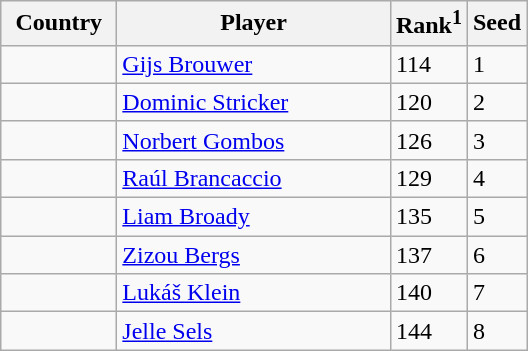<table class="sortable wikitable">
<tr>
<th width="70">Country</th>
<th width="175">Player</th>
<th>Rank<sup>1</sup></th>
<th>Seed</th>
</tr>
<tr>
<td></td>
<td><a href='#'>Gijs Brouwer</a></td>
<td>114</td>
<td>1</td>
</tr>
<tr>
<td></td>
<td><a href='#'>Dominic Stricker</a></td>
<td>120</td>
<td>2</td>
</tr>
<tr>
<td></td>
<td><a href='#'>Norbert Gombos</a></td>
<td>126</td>
<td>3</td>
</tr>
<tr>
<td></td>
<td><a href='#'>Raúl Brancaccio</a></td>
<td>129</td>
<td>4</td>
</tr>
<tr>
<td></td>
<td><a href='#'>Liam Broady</a></td>
<td>135</td>
<td>5</td>
</tr>
<tr>
<td></td>
<td><a href='#'>Zizou Bergs</a></td>
<td>137</td>
<td>6</td>
</tr>
<tr>
<td></td>
<td><a href='#'>Lukáš Klein</a></td>
<td>140</td>
<td>7</td>
</tr>
<tr>
<td></td>
<td><a href='#'>Jelle Sels</a></td>
<td>144</td>
<td>8</td>
</tr>
</table>
